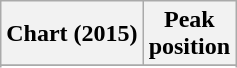<table class="wikitable sortable plainrowheaders">
<tr>
<th scope="col">Chart (2015)</th>
<th scope="col">Peak<br>position</th>
</tr>
<tr>
</tr>
<tr>
</tr>
<tr>
</tr>
</table>
